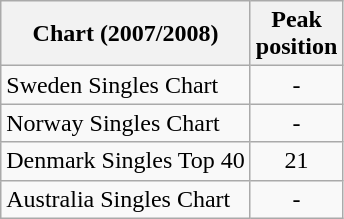<table class="wikitable">
<tr>
<th align="left">Chart (2007/2008)</th>
<th align="center">Peak<br>position</th>
</tr>
<tr>
<td align="left">Sweden Singles Chart</td>
<td align="center">-</td>
</tr>
<tr>
<td align="left">Norway Singles Chart</td>
<td align="center">-</td>
</tr>
<tr>
<td align="left">Denmark Singles Top 40</td>
<td align="center">21</td>
</tr>
<tr>
<td align="left">Australia Singles Chart</td>
<td align="center">-</td>
</tr>
</table>
